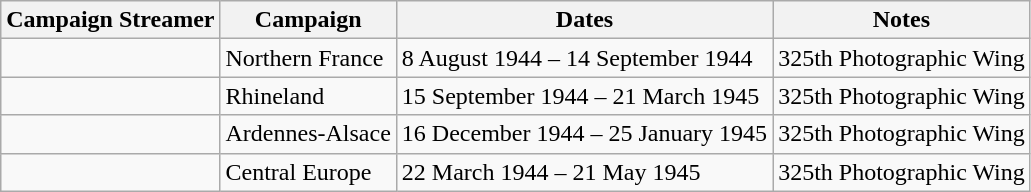<table class="wikitable">
<tr>
<th>Campaign Streamer</th>
<th>Campaign</th>
<th>Dates</th>
<th>Notes</th>
</tr>
<tr>
<td></td>
<td>Northern France</td>
<td>8 August 1944 – 14 September 1944</td>
<td>325th Photographic Wing</td>
</tr>
<tr>
<td></td>
<td>Rhineland</td>
<td>15 September 1944 – 21 March 1945</td>
<td>325th Photographic Wing</td>
</tr>
<tr>
<td></td>
<td>Ardennes-Alsace</td>
<td>16 December 1944 – 25 January 1945</td>
<td>325th Photographic Wing</td>
</tr>
<tr>
<td></td>
<td>Central Europe</td>
<td>22 March 1944 – 21 May 1945</td>
<td>325th Photographic Wing</td>
</tr>
</table>
